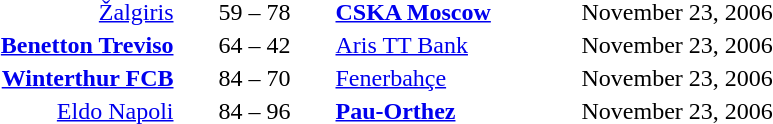<table style="text-align:center">
<tr>
<th width=160></th>
<th width=100></th>
<th width=160></th>
<th width=200></th>
</tr>
<tr>
<td align=right><a href='#'>Žalgiris</a> </td>
<td>59 – 78</td>
<td align=left> <strong><a href='#'>CSKA Moscow</a></strong></td>
<td align=left>November 23, 2006</td>
</tr>
<tr>
<td align=right><strong><a href='#'>Benetton Treviso</a></strong> </td>
<td>64 – 42</td>
<td align=left> <a href='#'>Aris TT Bank</a></td>
<td align=left>November 23, 2006</td>
</tr>
<tr>
<td align=right><strong><a href='#'>Winterthur FCB</a></strong> </td>
<td>84 – 70</td>
<td align=left> <a href='#'>Fenerbahçe</a></td>
<td align=left>November 23, 2006</td>
</tr>
<tr>
<td align=right><a href='#'>Eldo Napoli</a> </td>
<td>84 – 96</td>
<td align=left> <strong><a href='#'>Pau-Orthez</a></strong></td>
<td align=left>November 23, 2006</td>
</tr>
</table>
